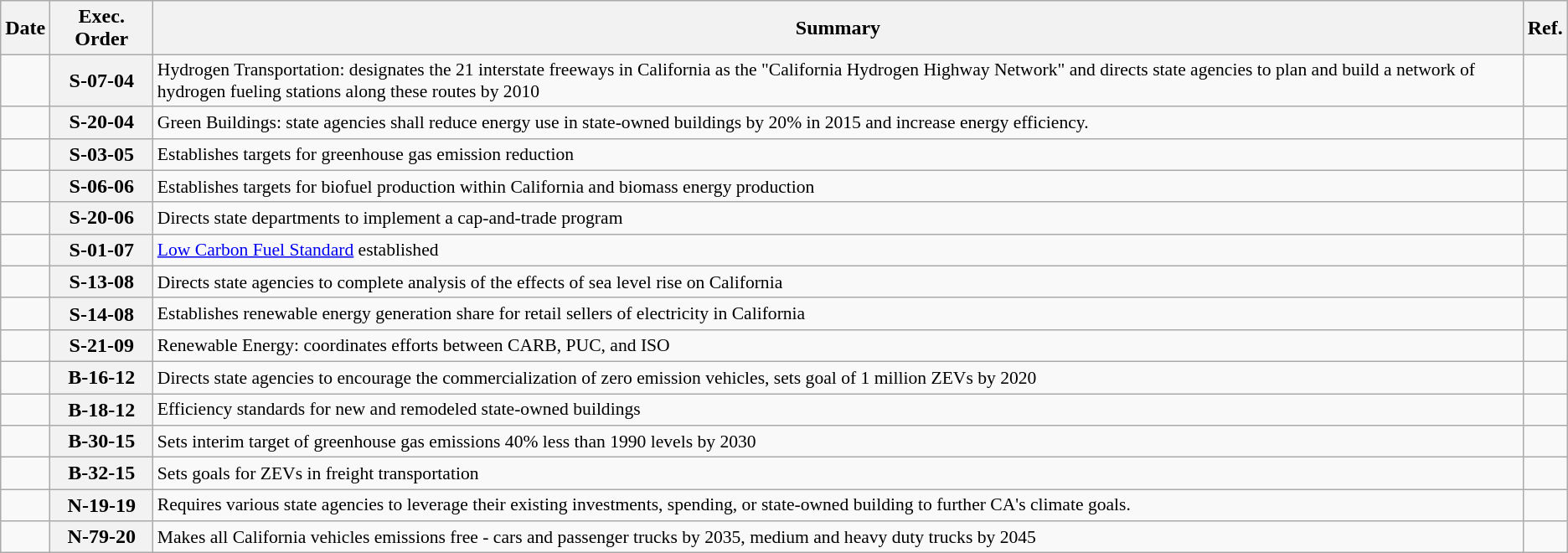<table class="wikitable sortable" style="font-size:100%;text-align:center;">
<tr>
<th data-sort-type="isoDate">Date</th>
<th data-sort-type="text">Exec. Order</th>
<th class="unsortable">Summary</th>
<th class="unsortable">Ref.</th>
</tr>
<tr>
<td data-sort-value="2004-04-20"></td>
<th>S-07-04</th>
<td style="font-size:90%;text-align:left;">Hydrogen Transportation: designates the 21 interstate freeways in California as the "California Hydrogen Highway Network" and directs state agencies to plan and build a network of hydrogen fueling stations along these routes by 2010</td>
<td></td>
</tr>
<tr>
<td data-sort-value="2004-12-14"></td>
<th>S-20-04</th>
<td style="font-size:90%;text-align:left;">Green Buildings: state agencies shall reduce energy use in state-owned buildings by 20% in 2015 and increase energy efficiency.</td>
<td></td>
</tr>
<tr>
<td data-sort-value="2005-06-01"></td>
<th>S-03-05</th>
<td style="font-size:90%;text-align:left;">Establishes targets for greenhouse gas emission reduction</td>
<td></td>
</tr>
<tr>
<td data-sort-value="2006-04-25"></td>
<th>S-06-06</th>
<td style="font-size:90%;text-align:left;">Establishes targets for biofuel production within California and biomass energy production</td>
<td></td>
</tr>
<tr>
<td data-sort-value="2006-10-18"></td>
<th>S-20-06</th>
<td style="font-size:90%;text-align:left;">Directs state departments to implement a cap-and-trade program</td>
<td></td>
</tr>
<tr>
<td data-sort-value="2007-01-18"></td>
<th>S-01-07</th>
<td style="font-size:90%;text-align:left;"><a href='#'>Low Carbon Fuel Standard</a> established</td>
<td></td>
</tr>
<tr>
<td data-sort-value="2008-11-14"></td>
<th>S-13-08</th>
<td style="font-size:90%;text-align:left;">Directs state agencies to complete analysis of the effects of sea level rise on California</td>
<td></td>
</tr>
<tr>
<td data-sort-value="2008-11-17"></td>
<th>S-14-08</th>
<td style="font-size:90%;text-align:left;">Establishes renewable energy generation share for retail sellers of electricity in California</td>
<td></td>
</tr>
<tr>
<td data-sort-value="2009-09-15"></td>
<th>S-21-09</th>
<td style="font-size:90%;text-align:left;">Renewable Energy: coordinates efforts between CARB, PUC, and ISO</td>
<td></td>
</tr>
<tr>
<td data-sort-value="2012-03-23"></td>
<th>B-16-12</th>
<td style="font-size:90%;text-align:left;">Directs state agencies to encourage the commercialization of zero emission vehicles, sets goal of 1 million ZEVs by 2020</td>
<td></td>
</tr>
<tr>
<td data-sort-value="2012-04-25"></td>
<th>B-18-12</th>
<td style="font-size:90%;text-align:left;">Efficiency standards for new and remodeled state-owned buildings</td>
<td></td>
</tr>
<tr>
<td data-sort-value="2015-04-29"></td>
<th>B-30-15</th>
<td style="font-size:90%;text-align:left;">Sets interim target of greenhouse gas emissions 40% less than 1990 levels by 2030</td>
<td></td>
</tr>
<tr>
<td data-sort-value="2015-07-17"></td>
<th>B-32-15</th>
<td style="font-size:90%;text-align:left;">Sets goals for ZEVs in freight transportation</td>
<td></td>
</tr>
<tr>
<td data-sort-value="September 20, 2019"></td>
<th>N-19-19</th>
<td style="font-size:90%;text-align:left;">Requires various state agencies to leverage their existing investments, spending, or state-owned building to further CA's climate goals.</td>
<td></td>
</tr>
<tr>
<td data-sort-value="2020-09-23"></td>
<th>N-79-20</th>
<td style="font-size:90%;text-align:left;">Makes all California vehicles emissions free - cars and passenger trucks by 2035, medium and heavy duty trucks by 2045</td>
<td></td>
</tr>
</table>
